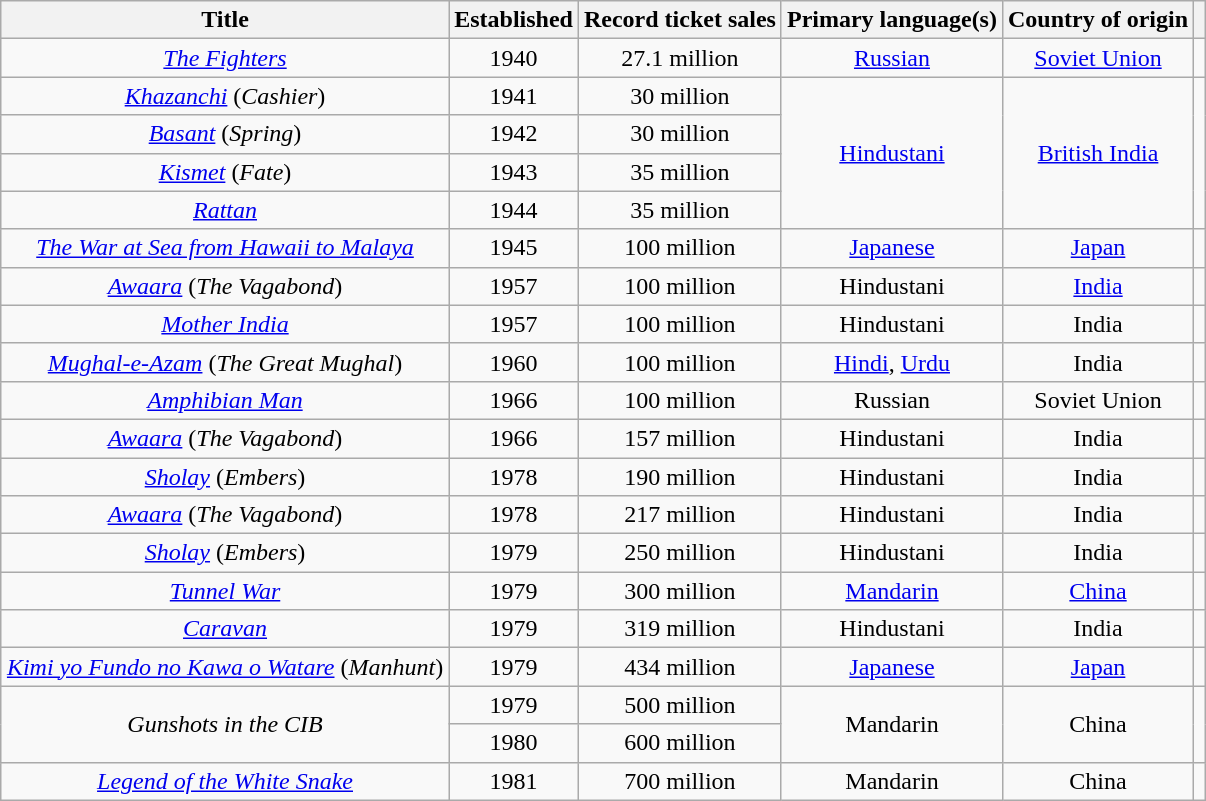<table class="wikitable" style="margin:auto; text-align:center">
<tr>
<th>Title</th>
<th>Established</th>
<th>Record ticket sales</th>
<th>Primary language(s)</th>
<th>Country of origin</th>
<th></th>
</tr>
<tr>
<td><em><a href='#'>The Fighters</a></em></td>
<td>1940</td>
<td>27.1 million</td>
<td><a href='#'>Russian</a></td>
<td><a href='#'>Soviet Union</a></td>
<td></td>
</tr>
<tr>
<td><em><a href='#'>Khazanchi</a></em> (<em>Cashier</em>)</td>
<td>1941</td>
<td>30 million</td>
<td rowspan="4"><a href='#'>Hindustani</a></td>
<td rowspan="4"><a href='#'>British India</a></td>
<td rowspan="4"></td>
</tr>
<tr>
<td><em><a href='#'>Basant</a></em> (<em>Spring</em>)</td>
<td>1942</td>
<td>30 million</td>
</tr>
<tr>
<td><em><a href='#'>Kismet</a></em> (<em>Fate</em>)</td>
<td>1943</td>
<td>35 million</td>
</tr>
<tr>
<td><em><a href='#'>Rattan</a></em></td>
<td>1944</td>
<td>35 million</td>
</tr>
<tr>
<td><em><a href='#'>The War at Sea from Hawaii to Malaya</a></em></td>
<td>1945</td>
<td>100 million</td>
<td><a href='#'>Japanese</a></td>
<td><a href='#'>Japan</a></td>
<td></td>
</tr>
<tr>
<td scope="row"><em><a href='#'>Awaara</a></em> (<em>The Vagabond</em>)</td>
<td style="text-align:center;">1957</td>
<td>100 million</td>
<td scope="row">Hindustani</td>
<td scope="row"><a href='#'>India</a></td>
<td style="text-align:center"></td>
</tr>
<tr>
<td scope="row"><em><a href='#'>Mother India</a></em></td>
<td style="text-align:center;">1957</td>
<td>100 million</td>
<td>Hindustani</td>
<td>India</td>
<td style="text-align:center"></td>
</tr>
<tr>
<td scope="row"><em><a href='#'>Mughal-e-Azam</a></em> (<em>The Great Mughal</em>)</td>
<td style="text-align:center;">1960</td>
<td>100 million</td>
<td scope="row"><a href='#'>Hindi</a>, <a href='#'>Urdu</a></td>
<td>India</td>
<td style="text-align:center"></td>
</tr>
<tr>
<td><em><a href='#'>Amphibian Man</a></em></td>
<td>1966</td>
<td>100 million</td>
<td>Russian</td>
<td>Soviet Union</td>
<td></td>
</tr>
<tr>
<td scope="row"><em><a href='#'>Awaara</a></em> (<em>The Vagabond</em>)</td>
<td style="text-align:center;">1966</td>
<td>157 million</td>
<td scope="row">Hindustani</td>
<td scope="row">India</td>
<td style="text-align:center"></td>
</tr>
<tr>
<td><em><a href='#'>Sholay</a></em> (<em>Embers</em>)</td>
<td>1978</td>
<td>190 million</td>
<td>Hindustani</td>
<td>India</td>
<td></td>
</tr>
<tr>
<td><em><a href='#'>Awaara</a></em> (<em>The Vagabond</em>)</td>
<td>1978</td>
<td>217 million</td>
<td>Hindustani</td>
<td>India</td>
<td></td>
</tr>
<tr>
<td><em><a href='#'>Sholay</a></em> (<em>Embers</em>)</td>
<td>1979</td>
<td>250 million</td>
<td>Hindustani</td>
<td>India</td>
<td></td>
</tr>
<tr>
<td><em><a href='#'>Tunnel War</a></em></td>
<td>1979</td>
<td>300 million</td>
<td><a href='#'>Mandarin</a></td>
<td><a href='#'>China</a></td>
<td></td>
</tr>
<tr>
<td><a href='#'><em>Caravan</em></a></td>
<td>1979</td>
<td>319 million</td>
<td>Hindustani</td>
<td>India</td>
<td></td>
</tr>
<tr>
<td><em><a href='#'>Kimi yo Fundo no Kawa o Watare</a></em> (<em>Manhunt</em>)</td>
<td>1979</td>
<td>434 million</td>
<td><a href='#'>Japanese</a></td>
<td><a href='#'>Japan</a></td>
<td></td>
</tr>
<tr>
<td rowspan="2"><em>Gunshots in the CIB</em></td>
<td>1979</td>
<td>500 million</td>
<td rowspan="2">Mandarin</td>
<td rowspan="2">China</td>
<td rowspan="2"></td>
</tr>
<tr>
<td>1980</td>
<td>600 million</td>
</tr>
<tr>
<td><em><a href='#'>Legend of the White Snake</a></em></td>
<td>1981</td>
<td>700 million</td>
<td>Mandarin</td>
<td>China</td>
<td></td>
</tr>
</table>
